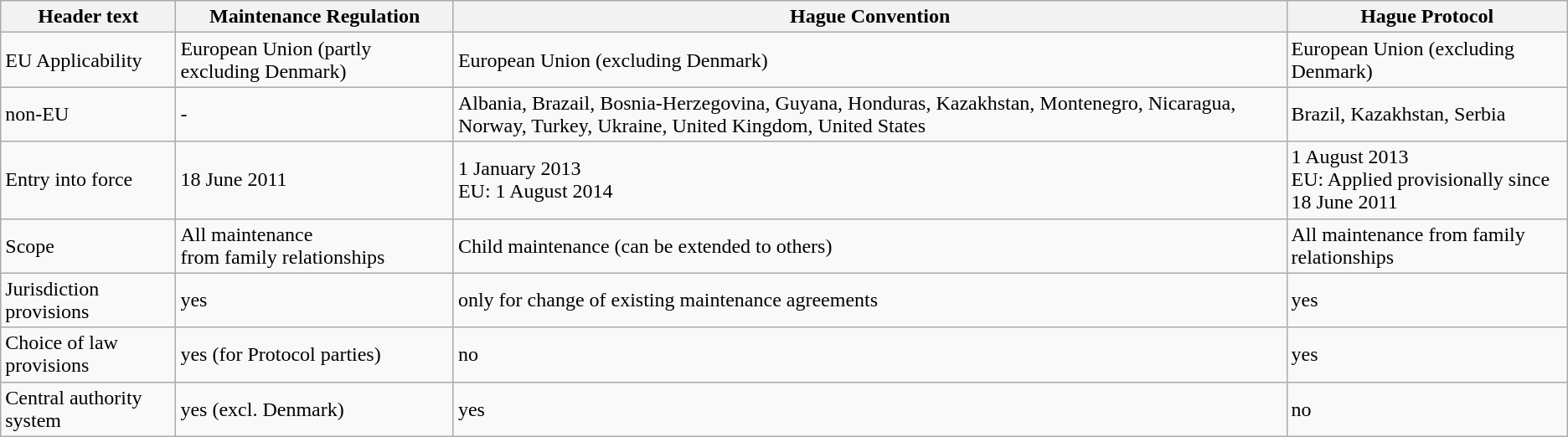<table class="wikitable">
<tr>
<th>Header text</th>
<th>Maintenance Regulation</th>
<th>Hague Convention</th>
<th>Hague Protocol</th>
</tr>
<tr>
<td>EU Applicability</td>
<td>European Union (partly excluding Denmark)</td>
<td>European Union (excluding Denmark)</td>
<td>European Union (excluding Denmark)</td>
</tr>
<tr>
<td>non-EU</td>
<td>-</td>
<td>Albania, Brazail, Bosnia-Herzegovina, Guyana, Honduras, Kazakhstan, Montenegro, Nicaragua, Norway, Turkey, Ukraine, United Kingdom, United States</td>
<td>Brazil, Kazakhstan, Serbia</td>
</tr>
<tr>
<td>Entry into force</td>
<td>18 June 2011</td>
<td>1 January 2013<br>EU: 1 August 2014</td>
<td>1 August 2013<br>EU: Applied provisionally since 18 June 2011</td>
</tr>
<tr>
<td>Scope</td>
<td>All maintenance<br>from family relationships</td>
<td>Child maintenance (can be extended to others)<br></td>
<td>All maintenance from family relationships</td>
</tr>
<tr>
<td>Jurisdiction provisions</td>
<td>yes</td>
<td>only for change of existing maintenance agreements</td>
<td>yes</td>
</tr>
<tr>
<td>Choice of law provisions</td>
<td>yes (for Protocol parties)</td>
<td>no</td>
<td>yes</td>
</tr>
<tr>
<td>Central authority system</td>
<td>yes (excl. Denmark)</td>
<td>yes</td>
<td>no</td>
</tr>
</table>
